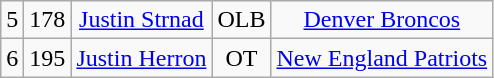<table class="wikitable" style="text-align:center">
<tr>
<td>5</td>
<td>178</td>
<td><a href='#'>Justin Strnad</a></td>
<td>OLB</td>
<td><a href='#'>Denver Broncos</a></td>
</tr>
<tr>
<td>6</td>
<td>195</td>
<td><a href='#'>Justin Herron</a></td>
<td>OT</td>
<td><a href='#'>New England Patriots</a></td>
</tr>
</table>
